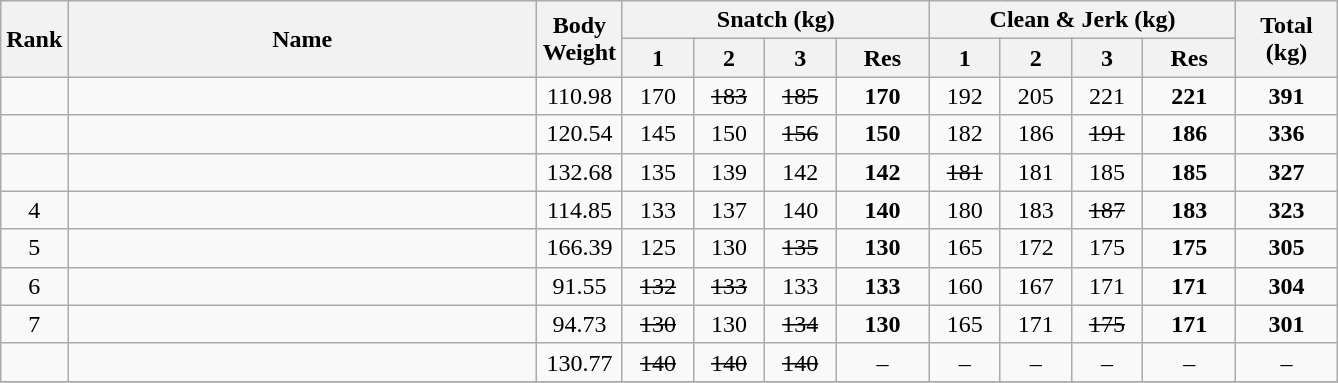<table class = "wikitable" style="text-align:center;">
<tr>
<th rowspan=2>Rank</th>
<th rowspan=2 width=305>Name</th>
<th rowspan=2 width=50>Body Weight</th>
<th colspan=4>Snatch (kg)</th>
<th colspan=4>Clean & Jerk (kg)</th>
<th rowspan=2 width=60>Total (kg)</th>
</tr>
<tr>
<th width=40>1</th>
<th width=40>2</th>
<th width=40>3</th>
<th width=55>Res</th>
<th width=40>1</th>
<th width=40>2</th>
<th width=40>3</th>
<th width=55>Res</th>
</tr>
<tr>
<td></td>
<td align=left></td>
<td>110.98</td>
<td>170</td>
<td><s>183</s></td>
<td><s>185</s></td>
<td><strong>170</strong></td>
<td>192</td>
<td>205</td>
<td>221</td>
<td><strong>221</strong></td>
<td><strong>391</strong></td>
</tr>
<tr>
<td></td>
<td align=left></td>
<td>120.54</td>
<td>145</td>
<td>150</td>
<td><s>156</s></td>
<td><strong>150</strong></td>
<td>182</td>
<td>186</td>
<td><s>191</s></td>
<td><strong>186</strong></td>
<td><strong>336</strong></td>
</tr>
<tr>
<td></td>
<td align=left></td>
<td>132.68</td>
<td>135</td>
<td>139</td>
<td>142</td>
<td><strong>142</strong></td>
<td><s>181</s></td>
<td>181</td>
<td>185</td>
<td><strong>185</strong></td>
<td><strong>327</strong></td>
</tr>
<tr>
<td>4</td>
<td align=left></td>
<td>114.85</td>
<td>133</td>
<td>137</td>
<td>140</td>
<td><strong>140</strong></td>
<td>180</td>
<td>183</td>
<td><s>187</s></td>
<td><strong>183</strong></td>
<td><strong>323</strong></td>
</tr>
<tr>
<td>5</td>
<td align=left></td>
<td>166.39</td>
<td>125</td>
<td>130</td>
<td><s>135</s></td>
<td><strong>130</strong></td>
<td>165</td>
<td>172</td>
<td>175</td>
<td><strong>175</strong></td>
<td><strong>305</strong></td>
</tr>
<tr>
<td>6</td>
<td align=left></td>
<td>91.55</td>
<td><s>132</s></td>
<td><s>133</s></td>
<td>133</td>
<td><strong>133</strong></td>
<td>160</td>
<td>167</td>
<td>171</td>
<td><strong>171</strong></td>
<td><strong>304</strong></td>
</tr>
<tr>
<td>7</td>
<td align=left></td>
<td>94.73</td>
<td><s>130</s></td>
<td>130</td>
<td><s>134</s></td>
<td><strong>130</strong></td>
<td>165</td>
<td>171</td>
<td><s>175</s></td>
<td><strong>171</strong></td>
<td><strong>301</strong></td>
</tr>
<tr>
<td></td>
<td align=left></td>
<td>130.77</td>
<td><s>140</s></td>
<td><s>140</s></td>
<td><s>140</s></td>
<td>–</td>
<td>–</td>
<td>–</td>
<td>–</td>
<td>–</td>
<td>–</td>
</tr>
<tr>
</tr>
</table>
